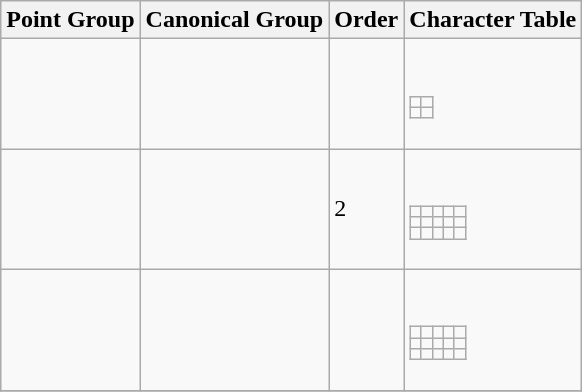<table class="wikitable" centered>
<tr>
<th>Point Group</th>
<th>Canonical Group</th>
<th>Order</th>
<th>Character Table</th>
</tr>
<tr>
<td></td>
<td></td>
<td></td>
<td><br><table class="wikitable" centered>
<tr>
<td></td>
<td></td>
</tr>
<tr>
<td></td>
<td></td>
</tr>
</table>
</td>
</tr>
<tr>
<td></td>
<td></td>
<td>2</td>
<td><br><table class="wikitable" centered>
<tr>
<td></td>
<td></td>
<td></td>
<td></td>
<td></td>
</tr>
<tr>
<td></td>
<td></td>
<td></td>
<td></td>
<td></td>
</tr>
<tr>
<td></td>
<td></td>
<td></td>
<td></td>
<td></td>
</tr>
</table>
</td>
</tr>
<tr>
<td></td>
<td></td>
<td></td>
<td><br><table class="wikitable" centered>
<tr>
<td></td>
<td></td>
<td></td>
<td></td>
<td></td>
</tr>
<tr>
<td></td>
<td></td>
<td></td>
<td></td>
<td></td>
</tr>
<tr>
<td></td>
<td></td>
<td></td>
<td></td>
<td></td>
</tr>
</table>
</td>
</tr>
<tr>
</tr>
</table>
